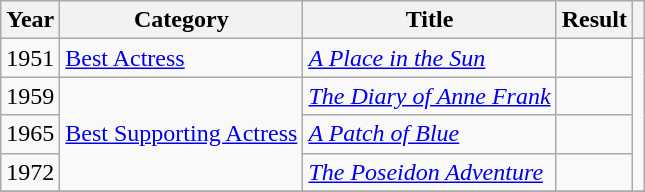<table class="wikitable">
<tr>
<th>Year</th>
<th>Category</th>
<th>Title</th>
<th>Result</th>
<th></th>
</tr>
<tr>
<td>1951</td>
<td><a href='#'>Best Actress</a></td>
<td><em><a href='#'>A Place in the Sun</a></em></td>
<td></td>
<td align=center rowspan=4></td>
</tr>
<tr>
<td>1959</td>
<td rowspan=3><a href='#'>Best Supporting Actress</a></td>
<td><em><a href='#'>The Diary of Anne Frank</a></em></td>
<td></td>
</tr>
<tr>
<td>1965</td>
<td><em><a href='#'>A Patch of Blue</a></em></td>
<td></td>
</tr>
<tr>
<td>1972</td>
<td><em><a href='#'>The Poseidon Adventure</a></em></td>
<td></td>
</tr>
<tr>
</tr>
</table>
